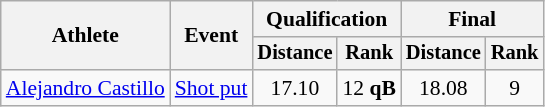<table class="wikitable" style="font-size:90%">
<tr>
<th rowspan=2>Athlete</th>
<th rowspan=2>Event</th>
<th colspan=2>Qualification</th>
<th colspan=2>Final</th>
</tr>
<tr style="font-size:95%">
<th>Distance</th>
<th>Rank</th>
<th>Distance</th>
<th>Rank</th>
</tr>
<tr align=center>
<td align=left><a href='#'>Alejandro Castillo</a></td>
<td align=left><a href='#'>Shot put</a></td>
<td>17.10</td>
<td>12 <strong>qB</strong></td>
<td>18.08</td>
<td>9</td>
</tr>
</table>
